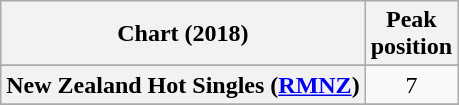<table class="wikitable sortable plainrowheaders" style="text-align:center">
<tr>
<th scope="col">Chart (2018)</th>
<th scope="col">Peak<br> position</th>
</tr>
<tr>
</tr>
<tr>
</tr>
<tr>
<th scope="row">New Zealand Hot Singles (<a href='#'>RMNZ</a>)</th>
<td>7</td>
</tr>
<tr>
</tr>
<tr>
</tr>
<tr>
</tr>
<tr>
</tr>
</table>
